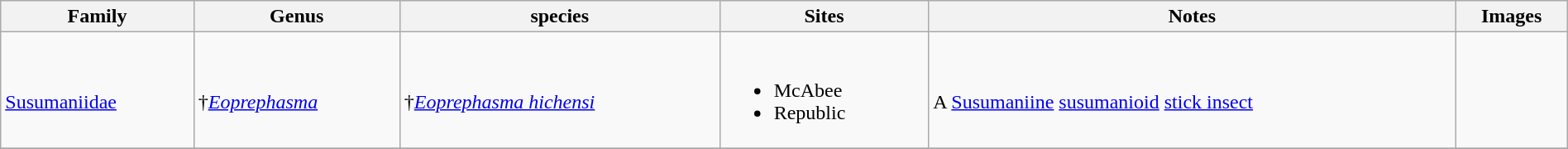<table class="wikitable sortable"  style="margin:auto; width:100%;">
<tr>
<th>Family</th>
<th>Genus</th>
<th>species</th>
<th>Sites</th>
<th>Notes</th>
<th>Images</th>
</tr>
<tr>
<td><br><a href='#'>Susumaniidae</a></td>
<td><br>†<em><a href='#'>Eoprephasma</a></em></td>
<td><br>†<em><a href='#'>Eoprephasma hichensi</a></em></td>
<td><br><ul><li>McAbee</li><li>Republic</li></ul></td>
<td><br>A <a href='#'>Susumaniine</a> <a href='#'>susumanioid</a> <a href='#'>stick insect</a></td>
<td></td>
</tr>
<tr>
</tr>
</table>
